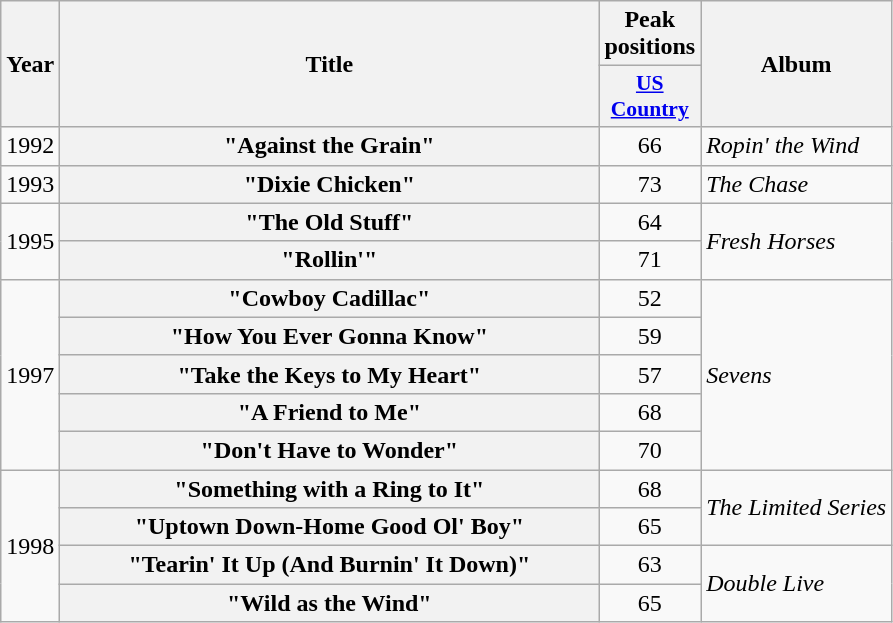<table class="wikitable plainrowheaders" style="text-align:center;">
<tr>
<th rowspan="2">Year</th>
<th rowspan="2" style="width:22em;">Title</th>
<th colspan="1">Peak positions</th>
<th rowspan="2">Album</th>
</tr>
<tr>
<th scope="col" style="width:2.5em;font-size:90%;"><a href='#'>US<br>Country</a><br></th>
</tr>
<tr>
<td>1992</td>
<th scope="row">"Against the Grain"</th>
<td>66</td>
<td align="left"><em>Ropin' the Wind</em></td>
</tr>
<tr>
<td>1993</td>
<th scope="row">"Dixie Chicken"</th>
<td>73</td>
<td align="left"><em>The Chase</em></td>
</tr>
<tr>
<td rowspan="2">1995</td>
<th scope="row">"The Old Stuff"</th>
<td>64</td>
<td align="left" rowspan="2"><em>Fresh Horses</em></td>
</tr>
<tr>
<th scope="row">"Rollin'"</th>
<td>71</td>
</tr>
<tr>
<td rowspan="5">1997</td>
<th scope="row">"Cowboy Cadillac"</th>
<td>52</td>
<td align="left" rowspan="5"><em>Sevens</em></td>
</tr>
<tr>
<th scope="row">"How You Ever Gonna Know"</th>
<td>59</td>
</tr>
<tr>
<th scope="row">"Take the Keys to My Heart"</th>
<td>57</td>
</tr>
<tr>
<th scope="row">"A Friend to Me"</th>
<td>68</td>
</tr>
<tr>
<th scope="row">"Don't Have to Wonder"</th>
<td>70</td>
</tr>
<tr>
<td rowspan="4">1998</td>
<th scope="row">"Something with a Ring to It"</th>
<td>68</td>
<td align="left" rowspan="2"><em>The Limited Series</em></td>
</tr>
<tr>
<th scope="row">"Uptown Down-Home Good Ol' Boy"</th>
<td>65</td>
</tr>
<tr>
<th scope="row">"Tearin' It Up (And Burnin' It Down)"</th>
<td>63</td>
<td align="left" rowspan="2"><em>Double Live</em></td>
</tr>
<tr>
<th scope="row">"Wild as the Wind" </th>
<td>65</td>
</tr>
</table>
